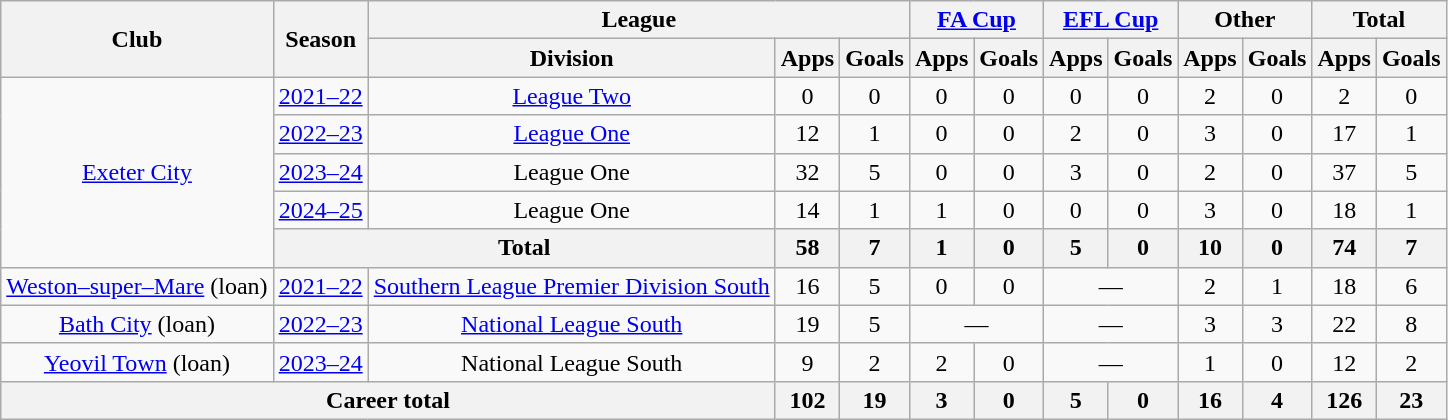<table class="wikitable" style="text-align:center">
<tr>
<th rowspan="2">Club</th>
<th rowspan="2">Season</th>
<th colspan="3">League</th>
<th colspan="2"><a href='#'>FA Cup</a></th>
<th colspan="2"><a href='#'>EFL Cup</a></th>
<th colspan="2">Other</th>
<th colspan="2">Total</th>
</tr>
<tr>
<th>Division</th>
<th>Apps</th>
<th>Goals</th>
<th>Apps</th>
<th>Goals</th>
<th>Apps</th>
<th>Goals</th>
<th>Apps</th>
<th>Goals</th>
<th>Apps</th>
<th>Goals</th>
</tr>
<tr>
<td rowspan="5"><a href='#'>Exeter City</a></td>
<td><a href='#'>2021–22</a></td>
<td><a href='#'>League Two</a></td>
<td>0</td>
<td>0</td>
<td>0</td>
<td>0</td>
<td>0</td>
<td>0</td>
<td>2</td>
<td>0</td>
<td>2</td>
<td>0</td>
</tr>
<tr>
<td><a href='#'>2022–23</a></td>
<td><a href='#'>League One</a></td>
<td>12</td>
<td>1</td>
<td>0</td>
<td>0</td>
<td>2</td>
<td>0</td>
<td>3</td>
<td>0</td>
<td>17</td>
<td>1</td>
</tr>
<tr>
<td><a href='#'>2023–24</a></td>
<td>League One</td>
<td>32</td>
<td>5</td>
<td>0</td>
<td>0</td>
<td>3</td>
<td>0</td>
<td>2</td>
<td>0</td>
<td>37</td>
<td>5</td>
</tr>
<tr>
<td><a href='#'>2024–25</a></td>
<td>League One</td>
<td>14</td>
<td>1</td>
<td>1</td>
<td>0</td>
<td>0</td>
<td>0</td>
<td>3</td>
<td>0</td>
<td>18</td>
<td>1</td>
</tr>
<tr>
<th colspan="2">Total</th>
<th>58</th>
<th>7</th>
<th>1</th>
<th>0</th>
<th>5</th>
<th>0</th>
<th>10</th>
<th>0</th>
<th>74</th>
<th>7</th>
</tr>
<tr>
<td><a href='#'>Weston–super–Mare</a> (loan)</td>
<td><a href='#'>2021–22</a></td>
<td><a href='#'>Southern League Premier Division South</a></td>
<td>16</td>
<td>5</td>
<td>0</td>
<td>0</td>
<td colspan="2">—</td>
<td>2</td>
<td>1</td>
<td>18</td>
<td>6</td>
</tr>
<tr>
<td><a href='#'>Bath City</a> (loan)</td>
<td><a href='#'>2022–23</a></td>
<td><a href='#'>National League South</a></td>
<td>19</td>
<td>5</td>
<td colspan="2">—</td>
<td colspan="2">—</td>
<td>3</td>
<td>3</td>
<td>22</td>
<td>8</td>
</tr>
<tr>
<td><a href='#'>Yeovil Town</a> (loan)</td>
<td><a href='#'>2023–24</a></td>
<td>National League South</td>
<td>9</td>
<td>2</td>
<td>2</td>
<td>0</td>
<td colspan="2">—</td>
<td>1</td>
<td>0</td>
<td>12</td>
<td>2</td>
</tr>
<tr>
<th colspan="3">Career total</th>
<th>102</th>
<th>19</th>
<th>3</th>
<th>0</th>
<th>5</th>
<th>0</th>
<th>16</th>
<th>4</th>
<th>126</th>
<th>23</th>
</tr>
</table>
